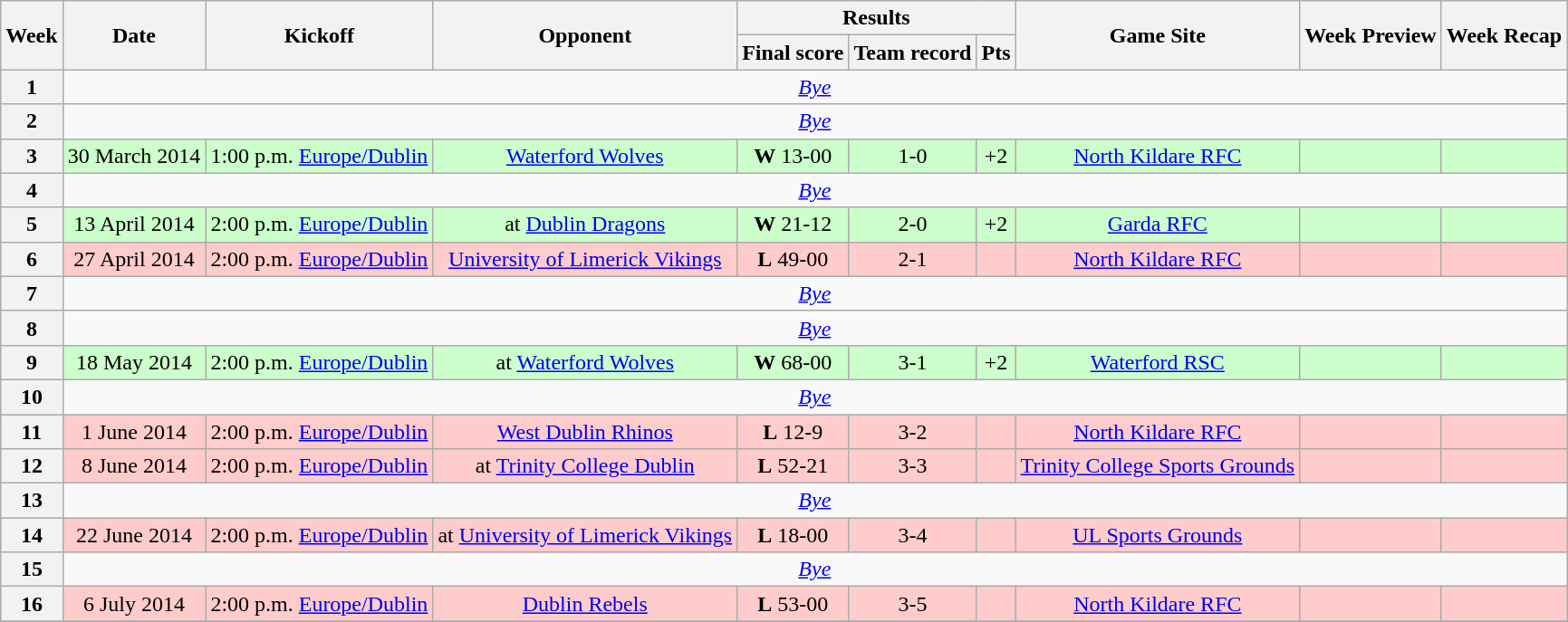<table class="wikitable" style="align=center">
<tr>
<th rowspan="2">Week</th>
<th rowspan="2">Date</th>
<th rowspan="2">Kickoff</th>
<th rowspan="2">Opponent</th>
<th colspan="3">Results</th>
<th rowspan="2">Game Site</th>
<th rowspan="2">Week Preview</th>
<th rowspan="2">Week Recap</th>
</tr>
<tr>
<th>Final score</th>
<th>Team record</th>
<th>Pts</th>
</tr>
<tr style="text-align:center;">
<th>1</th>
<td colspan="9" style="text-align:center;"><em><a href='#'>Bye</a></em></td>
</tr>
<tr style="text-align:center;">
<th>2</th>
<td colspan="9" style="text-align:center;"><em><a href='#'>Bye</a></em></td>
</tr>
<tr style="background:#cfc; text-align:center;">
<th>3</th>
<td>30 March 2014</td>
<td>1:00 p.m. <a href='#'>Europe/Dublin</a></td>
<td><a href='#'>Waterford Wolves</a></td>
<td><strong>W</strong> 13-00</td>
<td>1-0</td>
<td>+2</td>
<td><a href='#'>North Kildare RFC</a></td>
<td></td>
<td></td>
</tr>
<tr style="text-align:center;">
<th>4</th>
<td colspan="9" style="text-align:center;"><em><a href='#'>Bye</a></em></td>
</tr>
<tr style="background:#cfc; text-align:center;">
<th>5</th>
<td>13 April 2014</td>
<td>2:00 p.m. <a href='#'>Europe/Dublin</a></td>
<td>at <a href='#'>Dublin Dragons</a></td>
<td><strong>W</strong> 21-12</td>
<td>2-0</td>
<td>+2</td>
<td><a href='#'>Garda RFC</a></td>
<td></td>
<td></td>
</tr>
<tr style="background:#fcc; text-align:center;">
<th>6</th>
<td>27 April 2014</td>
<td>2:00 p.m. <a href='#'>Europe/Dublin</a></td>
<td><a href='#'>University of Limerick Vikings</a></td>
<td><strong>L</strong> 49-00</td>
<td>2-1</td>
<td></td>
<td><a href='#'>North Kildare RFC</a></td>
<td></td>
<td></td>
</tr>
<tr style="text-align:center;">
<th>7</th>
<td colspan="9" style="text-align:center;"><em><a href='#'>Bye</a></em></td>
</tr>
<tr style="text-align:center;">
<th>8</th>
<td colspan="9" style="text-align:center;"><em><a href='#'>Bye</a></em></td>
</tr>
<tr style="background:#cfc; text-align:center;">
<th>9</th>
<td>18 May 2014</td>
<td>2:00 p.m. <a href='#'>Europe/Dublin</a></td>
<td>at <a href='#'>Waterford Wolves</a></td>
<td><strong>W</strong> 68-00</td>
<td>3-1</td>
<td>+2</td>
<td><a href='#'>Waterford RSC</a></td>
<td></td>
<td></td>
</tr>
<tr style="text-align:center;">
<th>10</th>
<td colspan="9" style="text-align:center;"><em><a href='#'>Bye</a></em></td>
</tr>
<tr style="background:#fcc; text-align:center;">
<th>11</th>
<td>1 June 2014</td>
<td>2:00 p.m. <a href='#'>Europe/Dublin</a></td>
<td><a href='#'>West Dublin Rhinos</a></td>
<td><strong>L</strong> 12-9</td>
<td>3-2</td>
<td></td>
<td><a href='#'>North Kildare RFC</a></td>
<td></td>
<td></td>
</tr>
<tr style="background:#fcc; text-align:center;">
<th>12</th>
<td>8 June 2014</td>
<td>2:00 p.m. <a href='#'>Europe/Dublin</a></td>
<td>at <a href='#'>Trinity College Dublin</a></td>
<td><strong>L</strong> 52-21</td>
<td>3-3</td>
<td></td>
<td><a href='#'>Trinity College Sports Grounds</a></td>
<td></td>
<td></td>
</tr>
<tr style="text-align:center;">
<th>13</th>
<td colspan="9" style="text-align:center;"><em><a href='#'>Bye</a></em></td>
</tr>
<tr style="background:#fcc; text-align:center;">
<th>14</th>
<td>22 June 2014</td>
<td>2:00 p.m. <a href='#'>Europe/Dublin</a></td>
<td>at <a href='#'>University of Limerick Vikings</a></td>
<td><strong>L</strong> 18-00</td>
<td>3-4</td>
<td></td>
<td><a href='#'>UL Sports Grounds</a></td>
<td></td>
<td></td>
</tr>
<tr style="text-align:center;">
<th>15</th>
<td colspan="9" style="text-align:center;"><em><a href='#'>Bye</a></em></td>
</tr>
<tr style="background:#fcc; text-align:center;">
<th>16</th>
<td>6 July 2014</td>
<td>2:00 p.m. <a href='#'>Europe/Dublin</a></td>
<td><a href='#'>Dublin Rebels</a></td>
<td><strong>L</strong> 53-00</td>
<td>3-5</td>
<td></td>
<td><a href='#'>North Kildare RFC</a></td>
<td></td>
<td></td>
</tr>
<tr style="background:#cfc; text-align:center;">
</tr>
</table>
